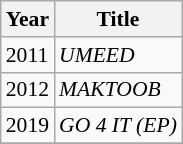<table class="wikitable" style="font-size: 90%;">
<tr>
<th>Year</th>
<th>Title</th>
</tr>
<tr>
<td>2011</td>
<td><em>UMEED</em></td>
</tr>
<tr>
<td>2012</td>
<td><em>MAKTOOB</em></td>
</tr>
<tr>
<td>2019</td>
<td><em>GO 4 IT (EP)</em></td>
</tr>
<tr>
</tr>
</table>
